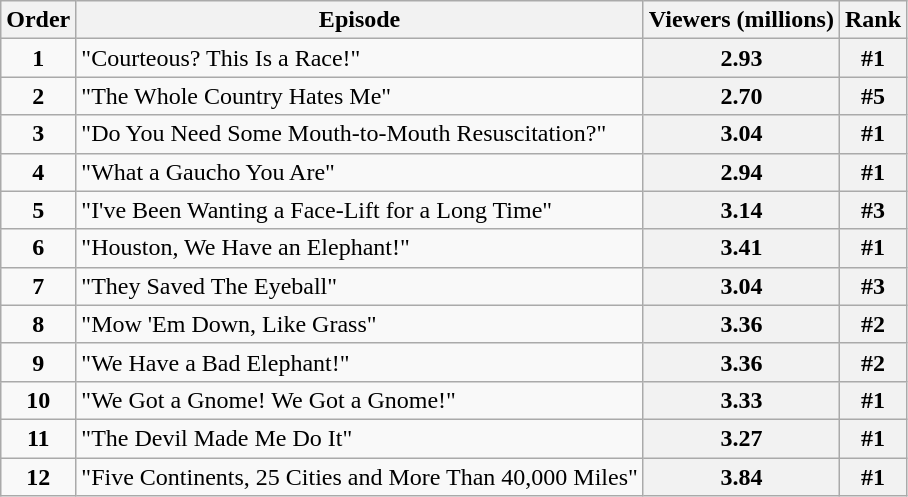<table class="wikitable">
<tr>
<th>Order</th>
<th>Episode</th>
<th>Viewers (millions)</th>
<th>Rank</th>
</tr>
<tr>
<td style="text-align:center"><strong>1</strong></td>
<td>"Courteous? This Is a Race!"</td>
<th>2.93</th>
<th>#1</th>
</tr>
<tr>
<td style="text-align:center"><strong>2</strong></td>
<td>"The Whole Country Hates Me"</td>
<th>2.70</th>
<th>#5</th>
</tr>
<tr>
<td style="text-align:center"><strong>3</strong></td>
<td>"Do You Need Some Mouth-to-Mouth Resuscitation?"</td>
<th>3.04</th>
<th>#1</th>
</tr>
<tr>
<td style="text-align:center"><strong>4</strong></td>
<td>"What a Gaucho You Are"</td>
<th>2.94</th>
<th>#1</th>
</tr>
<tr>
<td style="text-align:center"><strong>5</strong></td>
<td>"I've Been Wanting a Face-Lift for a Long Time"</td>
<th>3.14</th>
<th>#3</th>
</tr>
<tr>
<td style="text-align:center"><strong>6</strong></td>
<td>"Houston, We Have an Elephant!"</td>
<th>3.41</th>
<th>#1</th>
</tr>
<tr>
<td style="text-align:center"><strong>7</strong></td>
<td>"They Saved The Eyeball"</td>
<th>3.04</th>
<th>#3</th>
</tr>
<tr>
<td style="text-align:center"><strong>8</strong></td>
<td>"Mow 'Em Down, Like Grass"</td>
<th>3.36</th>
<th>#2</th>
</tr>
<tr>
<td style="text-align:center"><strong>9</strong></td>
<td>"We Have a Bad Elephant!"</td>
<th>3.36</th>
<th>#2</th>
</tr>
<tr>
<td style="text-align:center"><strong>10</strong></td>
<td>"We Got a Gnome! We Got a Gnome!"</td>
<th>3.33</th>
<th>#1</th>
</tr>
<tr>
<td style="text-align:center"><strong>11</strong></td>
<td>"The Devil Made Me Do It"</td>
<th>3.27</th>
<th>#1</th>
</tr>
<tr>
<td style="text-align:center"><strong>12</strong></td>
<td>"Five Continents, 25 Cities and More Than 40,000 Miles"</td>
<th>3.84</th>
<th>#1</th>
</tr>
</table>
